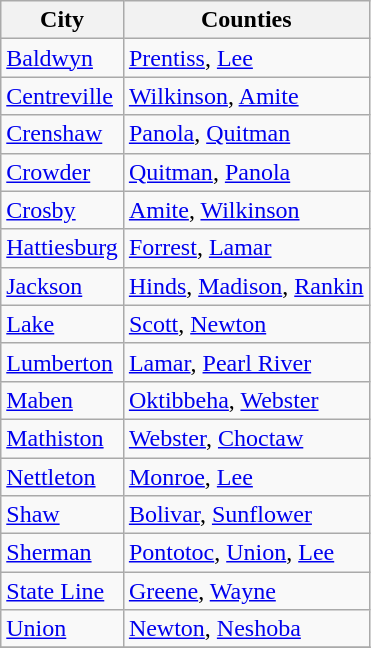<table class="wikitable sortable">
<tr>
<th>City</th>
<th>Counties</th>
</tr>
<tr --->
<td><a href='#'>Baldwyn</a></td>
<td><a href='#'>Prentiss</a>, <a href='#'>Lee</a></td>
</tr>
<tr --->
<td><a href='#'>Centreville</a></td>
<td><a href='#'>Wilkinson</a>, <a href='#'>Amite</a></td>
</tr>
<tr --->
<td><a href='#'>Crenshaw</a></td>
<td><a href='#'>Panola</a>, <a href='#'>Quitman</a></td>
</tr>
<tr --->
<td><a href='#'>Crowder</a></td>
<td><a href='#'>Quitman</a>, <a href='#'>Panola</a></td>
</tr>
<tr --->
<td><a href='#'>Crosby</a></td>
<td><a href='#'>Amite</a>, <a href='#'>Wilkinson</a></td>
</tr>
<tr --->
<td><a href='#'>Hattiesburg</a></td>
<td><a href='#'>Forrest</a>, <a href='#'>Lamar</a></td>
</tr>
<tr --->
<td><a href='#'>Jackson</a></td>
<td><a href='#'>Hinds</a>, <a href='#'>Madison</a>, <a href='#'>Rankin</a></td>
</tr>
<tr --->
<td><a href='#'>Lake</a></td>
<td><a href='#'>Scott</a>, <a href='#'>Newton</a></td>
</tr>
<tr --->
<td><a href='#'>Lumberton</a></td>
<td><a href='#'>Lamar</a>, <a href='#'>Pearl River</a></td>
</tr>
<tr --->
<td><a href='#'>Maben</a></td>
<td><a href='#'>Oktibbeha</a>, <a href='#'>Webster</a></td>
</tr>
<tr --->
<td><a href='#'>Mathiston</a></td>
<td><a href='#'>Webster</a>, <a href='#'>Choctaw</a></td>
</tr>
<tr --->
<td><a href='#'>Nettleton</a></td>
<td><a href='#'>Monroe</a>, <a href='#'>Lee</a></td>
</tr>
<tr --->
<td><a href='#'>Shaw</a></td>
<td><a href='#'>Bolivar</a>, <a href='#'>Sunflower</a></td>
</tr>
<tr --->
<td><a href='#'>Sherman</a></td>
<td><a href='#'>Pontotoc</a>, <a href='#'>Union</a>, <a href='#'>Lee</a></td>
</tr>
<tr --->
<td><a href='#'>State Line</a></td>
<td><a href='#'>Greene</a>, <a href='#'>Wayne</a></td>
</tr>
<tr --->
<td><a href='#'>Union</a></td>
<td><a href='#'>Newton</a>, <a href='#'>Neshoba</a></td>
</tr>
<tr --->
</tr>
</table>
